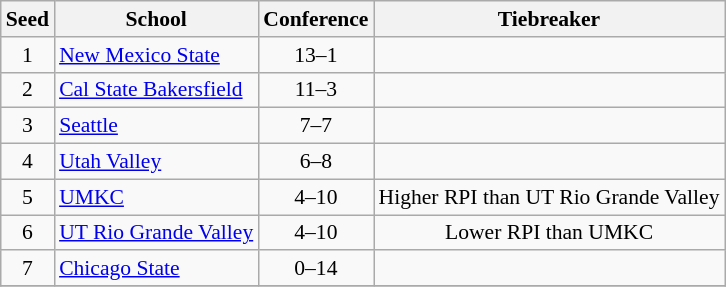<table class="wikitable" style="white-space:nowrap; font-size:90%;text-align:center">
<tr>
<th>Seed</th>
<th>School</th>
<th>Conference</th>
<th>Tiebreaker</th>
</tr>
<tr>
<td>1</td>
<td align=left><a href='#'>New Mexico State</a></td>
<td>13–1</td>
<td></td>
</tr>
<tr>
<td>2</td>
<td align=left><a href='#'>Cal State Bakersfield</a></td>
<td>11–3</td>
<td></td>
</tr>
<tr>
<td>3</td>
<td align=left><a href='#'>Seattle</a></td>
<td>7–7</td>
<td></td>
</tr>
<tr>
<td>4</td>
<td align=left><a href='#'>Utah Valley</a></td>
<td>6–8</td>
<td></td>
</tr>
<tr>
<td>5</td>
<td align=left><a href='#'>UMKC</a></td>
<td>4–10</td>
<td>Higher RPI than UT Rio Grande Valley</td>
</tr>
<tr>
<td>6</td>
<td align=left><a href='#'>UT Rio Grande Valley</a></td>
<td>4–10</td>
<td>Lower RPI than UMKC</td>
</tr>
<tr>
<td>7</td>
<td align=left><a href='#'>Chicago State</a></td>
<td>0–14</td>
<td></td>
</tr>
<tr>
</tr>
</table>
